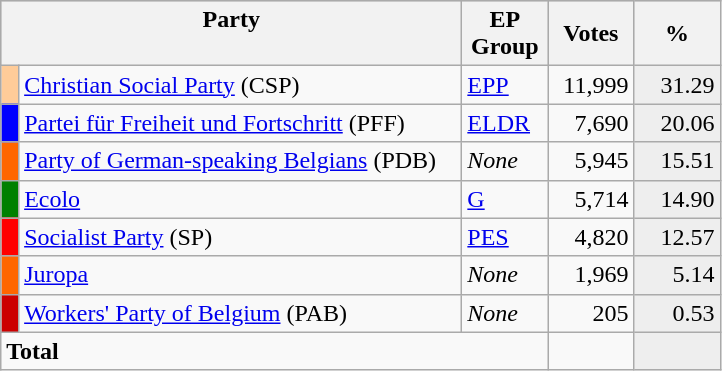<table class="wikitable" border="1">
<tr style="background-color:#C9C9C9">
<th align=left colspan=2 valign=top width=300>Party</th>
<th align=left width=50>EP Group</th>
<th align=right width=50>Votes</th>
<th align=right width=50>%</th>
</tr>
<tr>
<td bgcolor="#FFCC99"> </td>
<td align=left><a href='#'>Christian Social Party</a> (CSP)</td>
<td align=left><a href='#'>EPP</a></td>
<td align=right>11,999</td>
<td align=right style="background-color:#EEEEEE">31.29</td>
</tr>
<tr>
<td bgcolor="blue"> </td>
<td align=left><a href='#'>Partei für Freiheit und Fortschritt</a> (PFF)</td>
<td align=left><a href='#'>ELDR</a></td>
<td align=right>7,690</td>
<td align=right style="background-color:#EEEEEE">20.06</td>
</tr>
<tr>
<td bgcolor="#FF6600"> </td>
<td align=left><a href='#'>Party of German-speaking Belgians</a> (PDB)</td>
<td align=left><em>None</em></td>
<td align=right>5,945</td>
<td align=right style="background-color:#EEEEEE">15.51</td>
</tr>
<tr>
<td bgcolor="green"> </td>
<td align=left><a href='#'>Ecolo</a></td>
<td align=left><a href='#'>G</a></td>
<td align=right>5,714</td>
<td align=right style="background-color:#EEEEEE">14.90</td>
</tr>
<tr>
<td bgcolor="red"> </td>
<td align=left><a href='#'>Socialist Party</a> (SP)</td>
<td align=left><a href='#'>PES</a></td>
<td align=right>4,820</td>
<td align=right style="background-color:#EEEEEE">12.57</td>
</tr>
<tr>
<td bgcolor="#FF6600"> </td>
<td align=left><a href='#'>Juropa</a></td>
<td align=left><em>None</em></td>
<td align=right>1,969</td>
<td align=right style="background-color:#EEEEEE">5.14</td>
</tr>
<tr>
<td bgcolor="#c00"> </td>
<td align=left><a href='#'>Workers' Party of Belgium</a> (PAB)</td>
<td align=left><em>None</em></td>
<td align=right>205</td>
<td align=right style="background-color:#EEEEEE">0.53</td>
</tr>
<tr>
<td align=left colspan=3><strong>Total</strong></td>
<td align=right></td>
<td align=right style="background-color:#EEEEEE"></td>
</tr>
</table>
